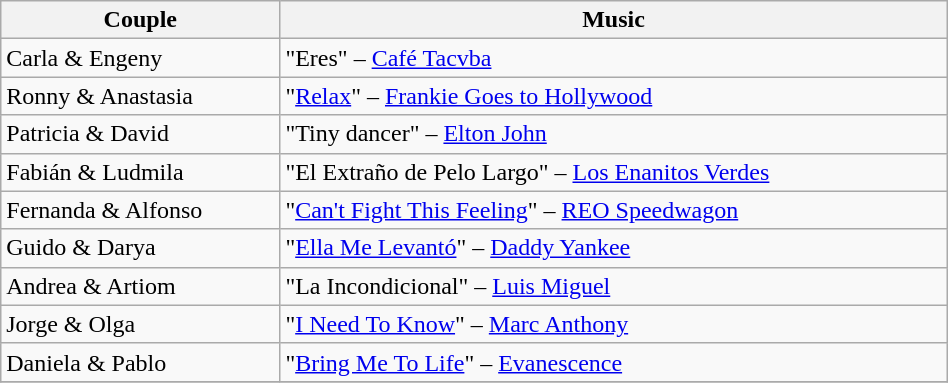<table class="wikitable" width="50%">
<tr>
<th>Couple</th>
<th>Music</th>
</tr>
<tr>
<td>Carla & Engeny</td>
<td>"Eres" – <a href='#'>Café Tacvba</a></td>
</tr>
<tr>
<td>Ronny & Anastasia</td>
<td>"<a href='#'>Relax</a>" – <a href='#'>Frankie Goes to Hollywood</a></td>
</tr>
<tr>
<td>Patricia & David</td>
<td>"Tiny dancer" – <a href='#'>Elton John</a></td>
</tr>
<tr>
<td>Fabián & Ludmila</td>
<td>"El Extraño de Pelo Largo" – <a href='#'>Los Enanitos Verdes</a></td>
</tr>
<tr>
<td>Fernanda & Alfonso</td>
<td>"<a href='#'>Can't Fight This Feeling</a>" – <a href='#'>REO Speedwagon</a></td>
</tr>
<tr>
<td>Guido & Darya</td>
<td>"<a href='#'>Ella Me Levantó</a>" – <a href='#'>Daddy Yankee</a></td>
</tr>
<tr>
<td>Andrea & Artiom</td>
<td>"La Incondicional" – <a href='#'>Luis Miguel</a></td>
</tr>
<tr>
<td>Jorge & Olga</td>
<td>"<a href='#'>I Need To Know</a>" – <a href='#'>Marc Anthony</a></td>
</tr>
<tr>
<td>Daniela & Pablo</td>
<td>"<a href='#'>Bring Me To Life</a>" – <a href='#'>Evanescence</a></td>
</tr>
<tr>
</tr>
</table>
